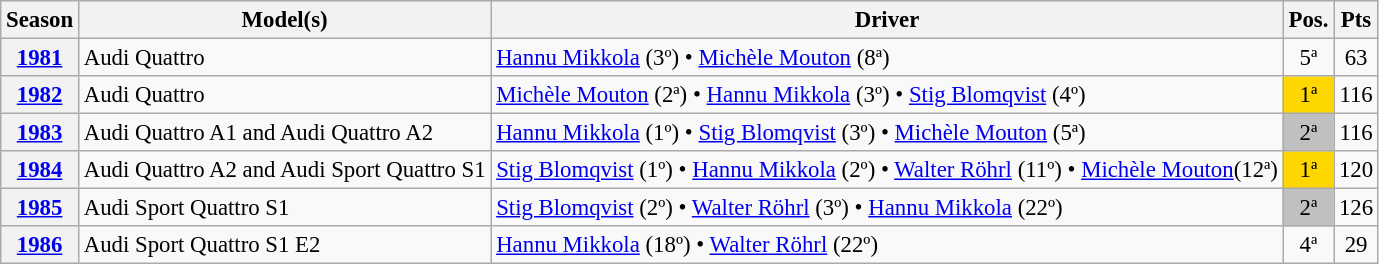<table class="wikitable" style="font-size: 95%">
<tr>
<th>Season</th>
<th>Model(s)</th>
<th>Driver</th>
<th>Pos.</th>
<th>Pts</th>
</tr>
<tr>
<th align=center><a href='#'>1981</a></th>
<td>Audi Quattro</td>
<td> <a href='#'>Hannu Mikkola</a> (3º) •  <a href='#'>Michèle Mouton</a> (8ª)</td>
<td align=center>5ª</td>
<td align=center>63</td>
</tr>
<tr>
<th align=center><a href='#'>1982</a></th>
<td>Audi Quattro</td>
<td> <a href='#'>Michèle Mouton</a> (2ª) •  <a href='#'>Hannu Mikkola</a> (3º) •  <a href='#'>Stig Blomqvist</a> (4º)</td>
<td style="text-align:center; background:gold;">1ª</td>
<td align=center>116</td>
</tr>
<tr>
<th align=center><a href='#'>1983</a></th>
<td>Audi Quattro A1 and Audi Quattro A2</td>
<td> <a href='#'>Hannu Mikkola</a> (1º) •  <a href='#'>Stig Blomqvist</a> (3º) •  <a href='#'>Michèle Mouton</a> (5ª)</td>
<td style="text-align:center; background:silver;">2ª</td>
<td align=center>116</td>
</tr>
<tr>
<th align=center><a href='#'>1984</a></th>
<td>Audi Quattro A2 and Audi Sport Quattro S1</td>
<td> <a href='#'>Stig Blomqvist</a> (1º) •  <a href='#'>Hannu Mikkola</a> (2º) •  <a href='#'>Walter Röhrl</a> (11º) •  <a href='#'>Michèle Mouton</a>(12ª)</td>
<td style="text-align:center; background:gold;">1ª</td>
<td align=center>120</td>
</tr>
<tr>
<th align=center><a href='#'>1985</a></th>
<td>Audi Sport Quattro S1</td>
<td> <a href='#'>Stig Blomqvist</a> (2º) •  <a href='#'>Walter Röhrl</a> (3º) •  <a href='#'>Hannu Mikkola</a> (22º)</td>
<td style="text-align:center; background:silver;">2ª</td>
<td align=center>126</td>
</tr>
<tr>
<th align=center><a href='#'>1986</a></th>
<td>Audi Sport Quattro S1 E2</td>
<td> <a href='#'>Hannu Mikkola</a> (18º) •  <a href='#'>Walter Röhrl</a> (22º)</td>
<td align=center>4ª</td>
<td align=center>29</td>
</tr>
</table>
